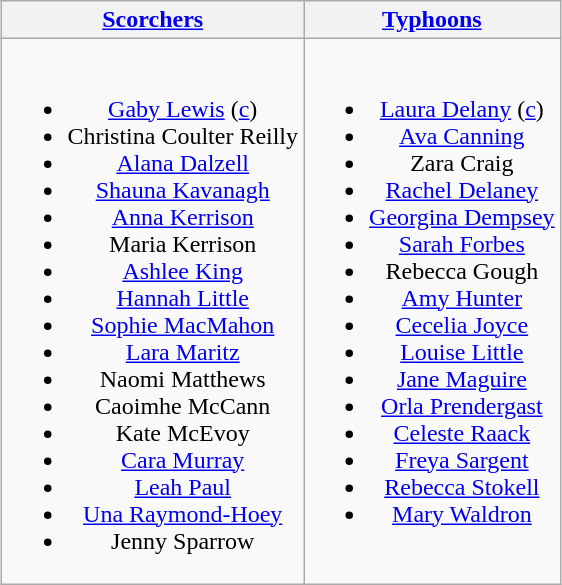<table class="wikitable" style="text-align:center; margin:auto">
<tr>
<th><a href='#'>Scorchers</a><br><small></small></th>
<th><a href='#'>Typhoons</a><br><small></small></th>
</tr>
<tr style="vertical-align:top">
<td><br><ul><li><a href='#'>Gaby Lewis</a> (<a href='#'>c</a>)</li><li>Christina Coulter Reilly</li><li><a href='#'>Alana Dalzell</a></li><li><a href='#'>Shauna Kavanagh</a></li><li><a href='#'>Anna Kerrison</a></li><li>Maria Kerrison</li><li><a href='#'>Ashlee King</a></li><li><a href='#'>Hannah Little</a></li><li><a href='#'>Sophie MacMahon</a></li><li><a href='#'>Lara Maritz</a></li><li>Naomi Matthews</li><li>Caoimhe McCann</li><li>Kate McEvoy</li><li><a href='#'>Cara Murray</a></li><li><a href='#'>Leah Paul</a></li><li><a href='#'>Una Raymond-Hoey</a></li><li>Jenny Sparrow</li></ul></td>
<td><br><ul><li><a href='#'>Laura Delany</a> (<a href='#'>c</a>)</li><li><a href='#'>Ava Canning</a></li><li>Zara Craig</li><li><a href='#'>Rachel Delaney</a></li><li><a href='#'>Georgina Dempsey</a></li><li><a href='#'>Sarah Forbes</a></li><li>Rebecca Gough</li><li><a href='#'>Amy Hunter</a></li><li><a href='#'>Cecelia Joyce</a></li><li><a href='#'>Louise Little</a></li><li><a href='#'>Jane Maguire</a></li><li><a href='#'>Orla Prendergast</a></li><li><a href='#'>Celeste Raack</a></li><li><a href='#'>Freya Sargent</a></li><li><a href='#'>Rebecca Stokell</a></li><li><a href='#'>Mary Waldron</a></li></ul></td>
</tr>
</table>
